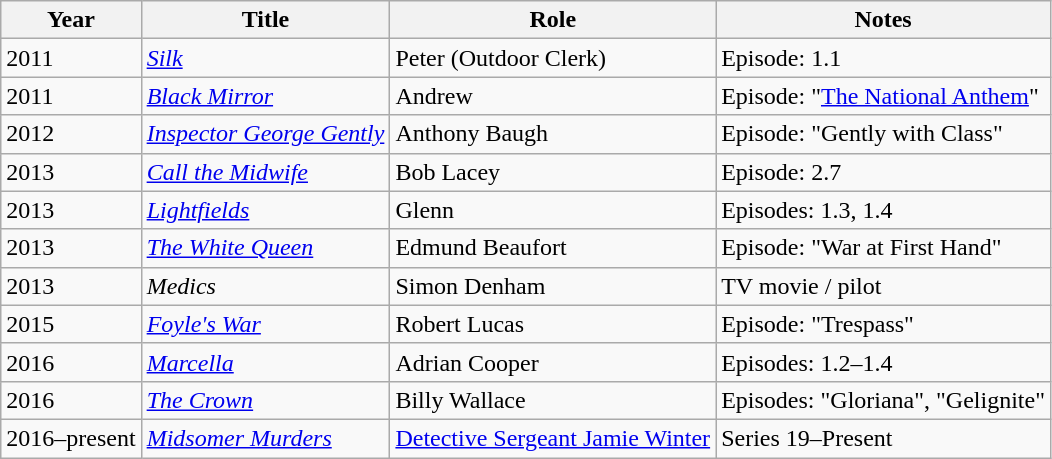<table class="wikitable plainrowheaders sortable">
<tr>
<th scope="col">Year</th>
<th scope="col">Title</th>
<th scope="col">Role</th>
<th class="unsortable">Notes</th>
</tr>
<tr>
<td>2011</td>
<td><em><a href='#'>Silk</a></em></td>
<td>Peter (Outdoor Clerk)</td>
<td>Episode: 1.1</td>
</tr>
<tr>
<td>2011</td>
<td><em><a href='#'>Black Mirror</a></em></td>
<td>Andrew</td>
<td>Episode: "<a href='#'>The National Anthem</a>"</td>
</tr>
<tr>
<td>2012</td>
<td><em><a href='#'>Inspector George Gently</a></em></td>
<td>Anthony Baugh</td>
<td>Episode: "Gently with Class"</td>
</tr>
<tr>
<td>2013</td>
<td><em><a href='#'>Call the Midwife</a></em></td>
<td>Bob Lacey</td>
<td>Episode: 2.7</td>
</tr>
<tr>
<td>2013</td>
<td><em><a href='#'>Lightfields</a></em></td>
<td>Glenn</td>
<td>Episodes: 1.3, 1.4</td>
</tr>
<tr>
<td>2013</td>
<td><em><a href='#'>The White Queen</a></em></td>
<td>Edmund Beaufort</td>
<td>Episode: "War at First Hand"</td>
</tr>
<tr>
<td>2013</td>
<td><em>Medics</em></td>
<td>Simon Denham</td>
<td>TV movie / pilot</td>
</tr>
<tr>
<td>2015</td>
<td><em><a href='#'>Foyle's War</a></em></td>
<td>Robert Lucas</td>
<td>Episode: "Trespass"</td>
</tr>
<tr>
<td>2016</td>
<td><em><a href='#'>Marcella</a></em></td>
<td>Adrian Cooper</td>
<td>Episodes: 1.2–1.4</td>
</tr>
<tr>
<td>2016</td>
<td><em><a href='#'>The Crown</a></em></td>
<td>Billy Wallace</td>
<td>Episodes: "Gloriana", "Gelignite"</td>
</tr>
<tr>
<td>2016–present</td>
<td><em><a href='#'>Midsomer Murders</a></em></td>
<td><a href='#'>Detective Sergeant Jamie Winter</a></td>
<td>Series 19–Present</td>
</tr>
</table>
